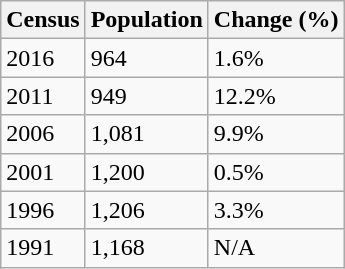<table class="wikitable">
<tr>
<th>Census</th>
<th>Population</th>
<th>Change (%)</th>
</tr>
<tr>
<td>2016</td>
<td>964</td>
<td>1.6%</td>
</tr>
<tr>
<td>2011</td>
<td>949</td>
<td>12.2%</td>
</tr>
<tr>
<td>2006</td>
<td>1,081</td>
<td>9.9%</td>
</tr>
<tr>
<td>2001</td>
<td>1,200</td>
<td>0.5%</td>
</tr>
<tr>
<td>1996</td>
<td>1,206</td>
<td>3.3%</td>
</tr>
<tr>
<td>1991</td>
<td>1,168</td>
<td>N/A</td>
</tr>
</table>
